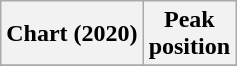<table class="wikitable plainrowheaders">
<tr>
<th>Chart (2020)</th>
<th>Peak<br>position</th>
</tr>
<tr>
</tr>
</table>
